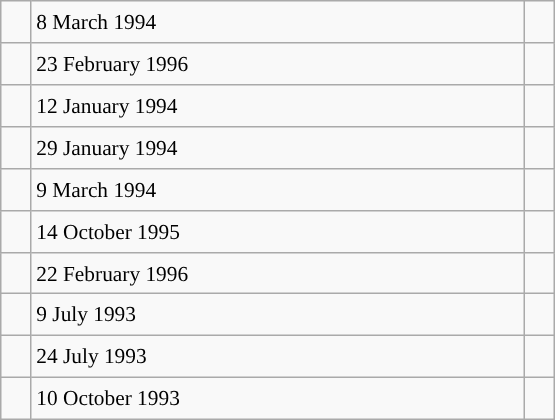<table class="wikitable" style="font-size: 89%; float: left; width: 26em; margin-right: 1em; height: 280px;">
<tr>
<td></td>
<td>8 March 1994</td>
<td></td>
</tr>
<tr>
<td></td>
<td>23 February 1996</td>
<td></td>
</tr>
<tr>
<td></td>
<td>12 January 1994</td>
<td></td>
</tr>
<tr>
<td></td>
<td>29 January 1994</td>
<td></td>
</tr>
<tr>
<td></td>
<td>9 March 1994</td>
<td></td>
</tr>
<tr>
<td></td>
<td>14 October 1995</td>
<td></td>
</tr>
<tr>
<td></td>
<td>22 February 1996</td>
<td></td>
</tr>
<tr>
<td></td>
<td>9 July 1993</td>
<td></td>
</tr>
<tr>
<td></td>
<td>24 July 1993</td>
<td></td>
</tr>
<tr>
<td></td>
<td>10 October 1993</td>
<td></td>
</tr>
</table>
